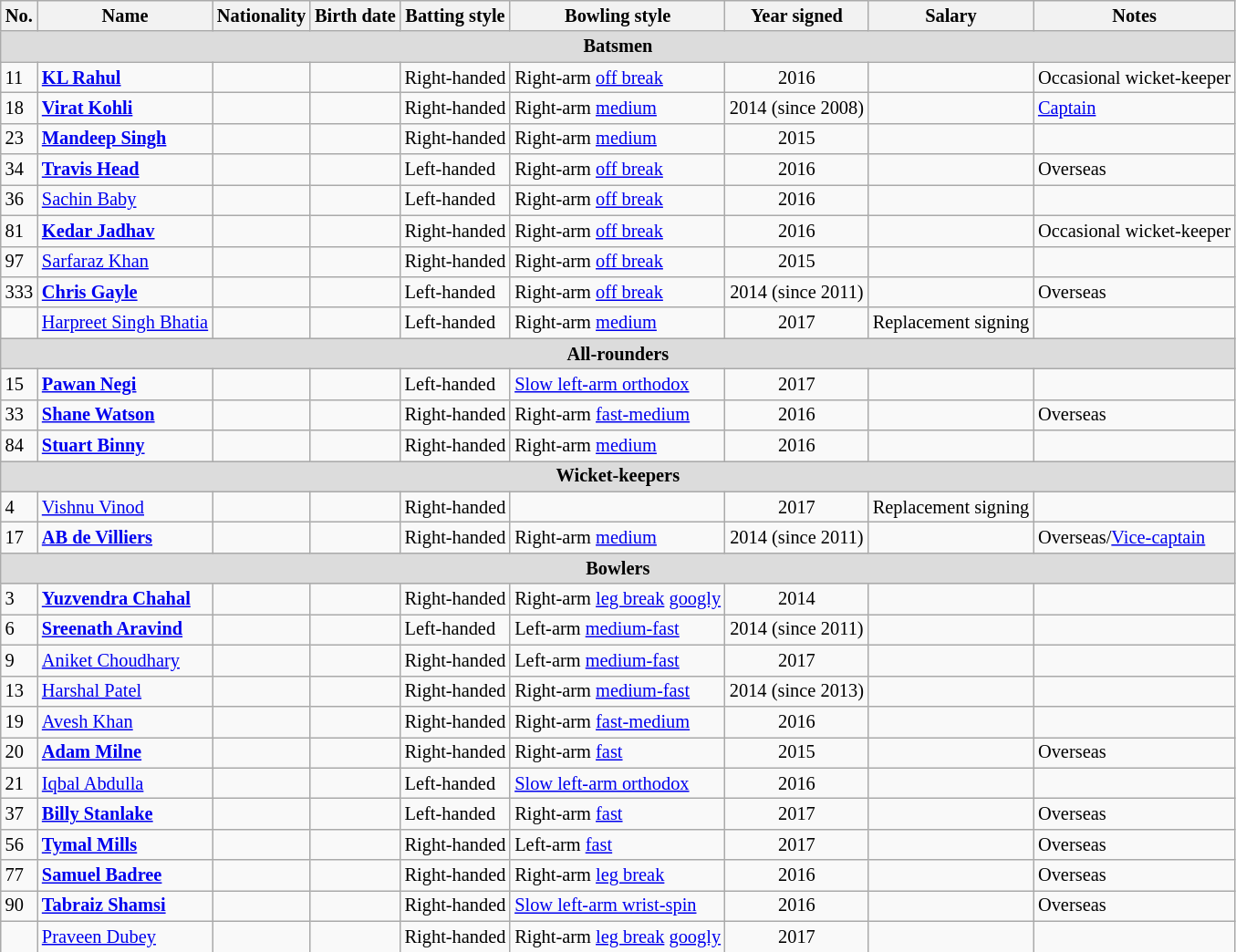<table class="wikitable"  style="font-size:85%;">
<tr>
<th>No.</th>
<th>Name</th>
<th>Nationality</th>
<th>Birth date</th>
<th>Batting style</th>
<th>Bowling style</th>
<th>Year signed</th>
<th>Salary</th>
<th>Notes</th>
</tr>
<tr>
<th colspan="9" style="background:#dcdcdc; text-align:center;">Batsmen</th>
</tr>
<tr>
<td>11</td>
<td><strong><a href='#'>KL Rahul</a></strong></td>
<td></td>
<td></td>
<td>Right-handed</td>
<td>Right-arm <a href='#'>off break</a></td>
<td style="text-align:center;">2016</td>
<td style="text-align:right;"></td>
<td>Occasional wicket-keeper</td>
</tr>
<tr>
<td>18</td>
<td><strong><a href='#'>Virat Kohli</a></strong></td>
<td></td>
<td></td>
<td>Right-handed</td>
<td>Right-arm <a href='#'>medium</a></td>
<td style="text-align:center;">2014 (since 2008)</td>
<td style="text-align:right;"></td>
<td><a href='#'>Captain</a></td>
</tr>
<tr>
<td>23</td>
<td><strong><a href='#'>Mandeep Singh</a></strong></td>
<td></td>
<td></td>
<td>Right-handed</td>
<td>Right-arm <a href='#'>medium</a></td>
<td style="text-align:center;">2015</td>
<td style="text-align:right;"></td>
<td></td>
</tr>
<tr>
<td>34</td>
<td><strong><a href='#'>Travis Head</a></strong></td>
<td></td>
<td></td>
<td>Left-handed</td>
<td>Right-arm <a href='#'>off break</a></td>
<td style="text-align:center;">2016</td>
<td style="text-align:right;"></td>
<td>Overseas</td>
</tr>
<tr>
<td>36</td>
<td><a href='#'>Sachin Baby</a></td>
<td></td>
<td></td>
<td>Left-handed</td>
<td>Right-arm <a href='#'>off break</a></td>
<td style="text-align:center;">2016</td>
<td style="text-align:right;"></td>
<td></td>
</tr>
<tr>
<td>81</td>
<td><strong><a href='#'>Kedar Jadhav</a></strong></td>
<td></td>
<td></td>
<td>Right-handed</td>
<td>Right-arm <a href='#'>off break</a></td>
<td style="text-align:center;">2016</td>
<td style="text-align:right;"></td>
<td>Occasional wicket-keeper</td>
</tr>
<tr>
<td>97</td>
<td><a href='#'>Sarfaraz Khan</a></td>
<td></td>
<td></td>
<td>Right-handed</td>
<td>Right-arm <a href='#'>off break</a></td>
<td style="text-align:center;">2015</td>
<td style="text-align:right;"></td>
<td></td>
</tr>
<tr>
<td>333</td>
<td><strong><a href='#'>Chris Gayle</a></strong></td>
<td></td>
<td></td>
<td>Left-handed</td>
<td>Right-arm <a href='#'>off break</a></td>
<td style="text-align:center;">2014 (since 2011)</td>
<td style="text-align:right;"></td>
<td>Overseas</td>
</tr>
<tr>
<td></td>
<td><a href='#'>Harpreet Singh Bhatia</a></td>
<td></td>
<td></td>
<td>Left-handed</td>
<td>Right-arm <a href='#'>medium</a></td>
<td style="text-align:center;">2017</td>
<td style="text-align:right;">Replacement signing</td>
<td></td>
</tr>
<tr>
<th colspan="9"  style="background:#dcdcdc; text-align:center;">All-rounders</th>
</tr>
<tr>
<td>15</td>
<td><strong><a href='#'>Pawan Negi</a></strong></td>
<td></td>
<td></td>
<td>Left-handed</td>
<td><a href='#'>Slow left-arm orthodox</a></td>
<td style="text-align:center;">2017</td>
<td style="text-align:right;"></td>
<td></td>
</tr>
<tr>
<td>33</td>
<td><strong><a href='#'>Shane Watson</a></strong></td>
<td></td>
<td></td>
<td>Right-handed</td>
<td>Right-arm <a href='#'>fast-medium</a></td>
<td style="text-align:center;">2016</td>
<td style="text-align:right;"></td>
<td>Overseas</td>
</tr>
<tr>
<td>84</td>
<td><strong><a href='#'>Stuart Binny</a></strong></td>
<td></td>
<td></td>
<td>Right-handed</td>
<td>Right-arm <a href='#'>medium</a></td>
<td style="text-align:center;">2016</td>
<td style="text-align:right;"></td>
<td></td>
</tr>
<tr>
<th colspan="9"  style="background:#dcdcdc; text-align:center;">Wicket-keepers</th>
</tr>
<tr>
<td>4</td>
<td><a href='#'>Vishnu Vinod</a></td>
<td></td>
<td></td>
<td>Right-handed</td>
<td></td>
<td style="text-align:center;">2017</td>
<td style="text-align:right;">Replacement signing</td>
<td></td>
</tr>
<tr>
<td>17</td>
<td><strong><a href='#'>AB de Villiers</a></strong></td>
<td></td>
<td></td>
<td>Right-handed</td>
<td>Right-arm <a href='#'>medium</a></td>
<td style="text-align:center;">2014 (since 2011)</td>
<td style="text-align:right;"></td>
<td>Overseas/<a href='#'>Vice-captain</a></td>
</tr>
<tr>
<th colspan="9"  style="background:#dcdcdc; text-align:center;">Bowlers</th>
</tr>
<tr>
<td>3</td>
<td><strong><a href='#'>Yuzvendra Chahal</a></strong></td>
<td></td>
<td></td>
<td>Right-handed</td>
<td>Right-arm <a href='#'>leg break</a> <a href='#'>googly</a></td>
<td style="text-align:center;">2014</td>
<td style="text-align:right;"></td>
<td></td>
</tr>
<tr>
<td>6</td>
<td><strong><a href='#'>Sreenath Aravind</a></strong></td>
<td></td>
<td></td>
<td>Left-handed</td>
<td>Left-arm <a href='#'>medium-fast</a></td>
<td style="text-align:center;">2014 (since 2011)</td>
<td style="text-align:right;"></td>
<td></td>
</tr>
<tr>
<td>9</td>
<td><a href='#'>Aniket Choudhary</a></td>
<td></td>
<td></td>
<td>Right-handed</td>
<td>Left-arm <a href='#'>medium-fast</a></td>
<td style="text-align:center;">2017</td>
<td style="text-align:right;"></td>
<td></td>
</tr>
<tr>
<td>13</td>
<td><a href='#'>Harshal Patel</a></td>
<td></td>
<td></td>
<td>Right-handed</td>
<td>Right-arm <a href='#'>medium-fast</a></td>
<td style="text-align:center;">2014 (since 2013)</td>
<td style="text-align:right;"></td>
<td></td>
</tr>
<tr>
<td>19</td>
<td><a href='#'>Avesh Khan</a></td>
<td></td>
<td></td>
<td>Right-handed</td>
<td>Right-arm <a href='#'>fast-medium</a></td>
<td style="text-align:center;">2016</td>
<td style="text-align:right;"></td>
<td></td>
</tr>
<tr>
<td>20</td>
<td><strong><a href='#'>Adam Milne</a></strong></td>
<td></td>
<td></td>
<td>Right-handed</td>
<td>Right-arm <a href='#'>fast</a></td>
<td style="text-align:center;">2015</td>
<td style="text-align:right;"></td>
<td>Overseas</td>
</tr>
<tr>
<td>21</td>
<td><a href='#'>Iqbal Abdulla</a></td>
<td></td>
<td></td>
<td>Left-handed</td>
<td><a href='#'>Slow left-arm orthodox</a></td>
<td style="text-align:center;">2016</td>
<td style="text-align:right;"></td>
<td></td>
</tr>
<tr>
<td>37</td>
<td><strong><a href='#'>Billy Stanlake</a></strong></td>
<td></td>
<td></td>
<td>Left-handed</td>
<td>Right-arm <a href='#'>fast</a></td>
<td style="text-align:center;">2017</td>
<td style="text-align:right;"></td>
<td>Overseas</td>
</tr>
<tr>
<td>56</td>
<td><strong><a href='#'>Tymal Mills</a></strong></td>
<td></td>
<td></td>
<td>Right-handed</td>
<td>Left-arm <a href='#'>fast</a></td>
<td style="text-align:center;">2017</td>
<td style="text-align:right;"></td>
<td>Overseas</td>
</tr>
<tr>
<td>77</td>
<td><strong><a href='#'>Samuel Badree</a></strong></td>
<td></td>
<td></td>
<td>Right-handed</td>
<td>Right-arm <a href='#'>leg break</a></td>
<td style="text-align:center;">2016</td>
<td style="text-align:right;"></td>
<td>Overseas</td>
</tr>
<tr>
<td>90</td>
<td><strong><a href='#'>Tabraiz Shamsi</a></strong></td>
<td></td>
<td></td>
<td>Right-handed</td>
<td><a href='#'>Slow left-arm wrist-spin</a></td>
<td style="text-align:center;">2016</td>
<td style="text-align:right;"></td>
<td>Overseas</td>
</tr>
<tr>
<td></td>
<td><a href='#'>Praveen Dubey</a></td>
<td></td>
<td></td>
<td>Right-handed</td>
<td>Right-arm <a href='#'>leg break</a> <a href='#'>googly</a></td>
<td style="text-align:center;">2017</td>
<td style="text-align:right;"></td>
<td></td>
</tr>
<tr>
</tr>
</table>
